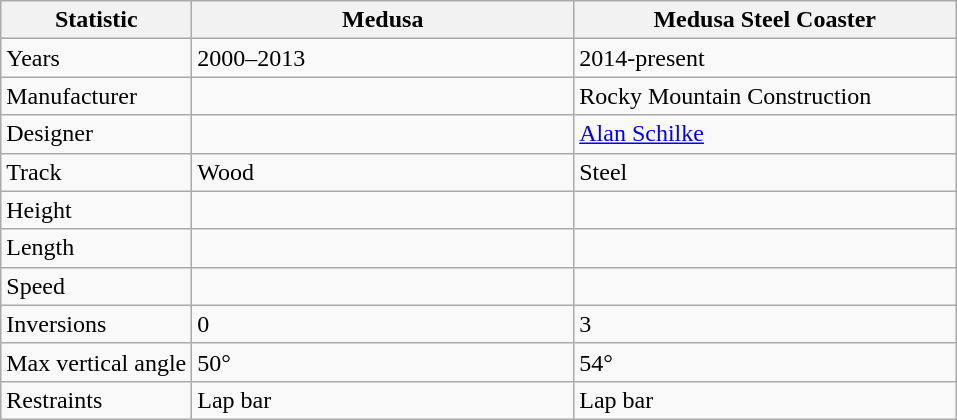<table class="wikitable">
<tr>
<th width="20%">Statistic</th>
<th width="40%">Medusa</th>
<th width="40%">Medusa Steel Coaster</th>
</tr>
<tr>
<td>Years</td>
<td>2000–2013</td>
<td>2014-present</td>
</tr>
<tr>
<td>Manufacturer</td>
<td></td>
<td>Rocky Mountain Construction</td>
</tr>
<tr>
<td>Designer</td>
<td></td>
<td><a href='#'>Alan Schilke</a></td>
</tr>
<tr>
<td>Track</td>
<td>Wood</td>
<td>Steel</td>
</tr>
<tr>
<td>Height</td>
<td></td>
<td></td>
</tr>
<tr>
<td>Length</td>
<td></td>
<td></td>
</tr>
<tr>
<td>Speed</td>
<td></td>
<td></td>
</tr>
<tr>
<td>Inversions</td>
<td>0</td>
<td>3</td>
</tr>
<tr>
<td>Max vertical angle</td>
<td>50°</td>
<td>54°</td>
</tr>
<tr>
<td>Restraints</td>
<td>Lap bar</td>
<td>Lap bar</td>
</tr>
</table>
